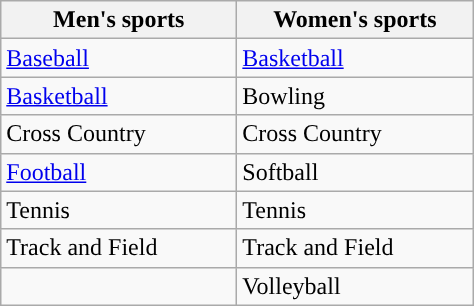<table class="wikitable"; style= "text-align: ">
<tr>
<th width=150px>Men's sports</th>
<th width=150px>Women's sports</th>
</tr>
<tr>
<td><a href='#'>Baseball</a></td>
<td><a href='#'>Basketball</a></td>
</tr>
<tr>
<td><a href='#'>Basketball</a></td>
<td>Bowling</td>
</tr>
<tr>
<td>Cross Country</td>
<td>Cross Country</td>
</tr>
<tr>
<td><a href='#'>Football</a></td>
<td>Softball</td>
</tr>
<tr>
<td>Tennis</td>
<td>Tennis</td>
</tr>
<tr>
<td>Track and Field</td>
<td>Track and Field</td>
</tr>
<tr>
<td></td>
<td>Volleyball</td>
</tr>
</table>
